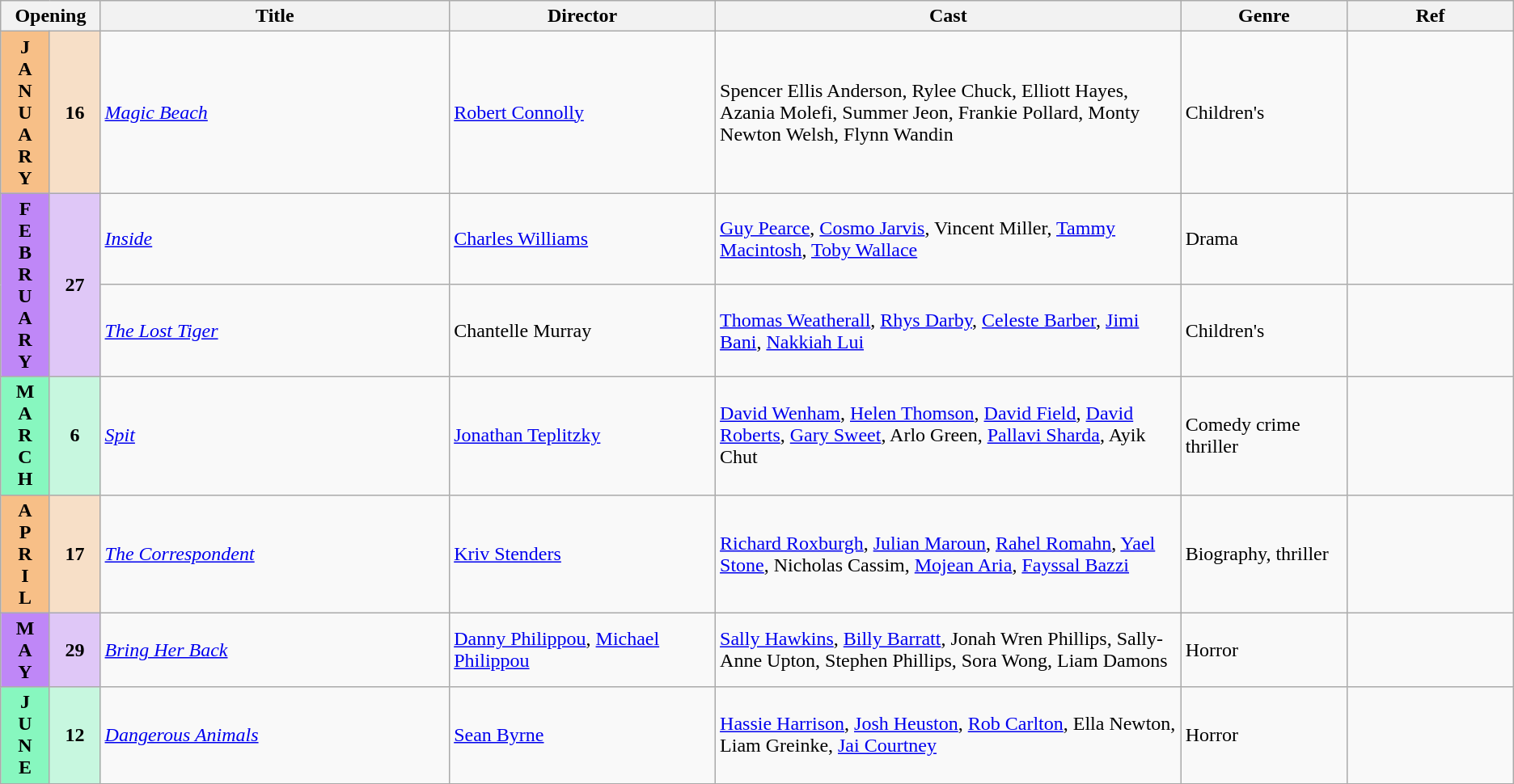<table class="wikitable sortable">
<tr>
<th colspan="2" style="width:6%">Opening</th>
<th width="21%">Title</th>
<th width="16%">Director</th>
<th width="28%">Cast</th>
<th width="10%">Genre</th>
<th width="10%">Ref</th>
</tr>
<tr>
<th style="text-align:center; background:#f7bf87">J<br>A<br>N<br>U<br>A<br>R<br>Y</th>
<td style="text-align:center; background:#f7dfc7"><strong>16</strong></td>
<td><em><a href='#'>Magic Beach</a></em></td>
<td><a href='#'>Robert Connolly</a></td>
<td>Spencer Ellis Anderson, Rylee Chuck, Elliott Hayes, Azania Molefi, Summer Jeon, Frankie Pollard, Monty Newton Welsh, Flynn Wandin</td>
<td>Children's</td>
<td></td>
</tr>
<tr>
<th rowspan="2" style="text-align:center; background:#bf87f7">F<br>E<br>B<br>R<br>U<br>A<br>R<br>Y</th>
<td rowspan="2" style="text-align:center; background:#dfc7f7"><strong>27</strong></td>
<td><em><a href='#'>Inside</a></em></td>
<td><a href='#'>Charles Williams</a></td>
<td><a href='#'>Guy Pearce</a>, <a href='#'>Cosmo Jarvis</a>, Vincent Miller, <a href='#'>Tammy Macintosh</a>, <a href='#'>Toby Wallace</a></td>
<td>Drama</td>
<td></td>
</tr>
<tr>
<td data-sort-value="Lost Tiger"><em><a href='#'>The Lost Tiger</a></em></td>
<td>Chantelle Murray</td>
<td><a href='#'>Thomas Weatherall</a>, <a href='#'>Rhys Darby</a>, <a href='#'>Celeste Barber</a>, <a href='#'>Jimi Bani</a>, <a href='#'>Nakkiah Lui</a></td>
<td>Children's</td>
<td></td>
</tr>
<tr>
<th rowspan="1" style="text-align:center; background:#87f7bf">M<br>A<br>R<br>C<br>H</th>
<td style="text-align:center; background:#c7f7df"><strong>6</strong></td>
<td data-sort-value="Spit"><em><a href='#'>Spit</a></em></td>
<td><a href='#'>Jonathan Teplitzky</a></td>
<td><a href='#'>David Wenham</a>, <a href='#'>Helen Thomson</a>, <a href='#'>David Field</a>, <a href='#'>David Roberts</a>, <a href='#'>Gary Sweet</a>, Arlo Green, <a href='#'>Pallavi Sharda</a>, Ayik Chut</td>
<td>Comedy crime thriller</td>
<td></td>
</tr>
<tr>
<th style="text-align:center; background:#f7bf87">A<br>P<br>R<br>I<br>L</th>
<td style="text-align:center; background:#f7dfc7"><strong>17</strong></td>
<td data-sort-value="Correspondent"><em><a href='#'>The Correspondent</a></em></td>
<td><a href='#'>Kriv Stenders</a></td>
<td><a href='#'>Richard Roxburgh</a>, <a href='#'>Julian Maroun</a>, <a href='#'>Rahel Romahn</a>, <a href='#'>Yael Stone</a>, Nicholas Cassim, <a href='#'>Mojean Aria</a>, <a href='#'>Fayssal Bazzi</a></td>
<td>Biography, thriller</td>
<td></td>
</tr>
<tr>
<th style="text-align:center; background:#bf87f7">M<br>A<br>Y</th>
<td style="text-align:center; background:#dfc7f7"><strong>29</strong></td>
<td><em><a href='#'>Bring Her Back</a></em></td>
<td><a href='#'>Danny Philippou</a>, <a href='#'>Michael Philippou</a></td>
<td><a href='#'>Sally Hawkins</a>, <a href='#'>Billy Barratt</a>, Jonah Wren Phillips, Sally-Anne Upton, Stephen Phillips, Sora Wong, Liam Damons</td>
<td>Horror</td>
<td></td>
</tr>
<tr>
<th style="text-align:center; background:#87f7bf">J<br>U<br>N<br>E</th>
<td style="text-align:center; background:#c7f7df"><strong>12</strong></td>
<td><em><a href='#'>Dangerous Animals</a></em></td>
<td><a href='#'>Sean Byrne</a></td>
<td><a href='#'>Hassie Harrison</a>, <a href='#'>Josh Heuston</a>, <a href='#'>Rob Carlton</a>, Ella Newton, Liam Greinke, <a href='#'>Jai Courtney</a></td>
<td>Horror</td>
<td></td>
</tr>
<tr>
</tr>
</table>
